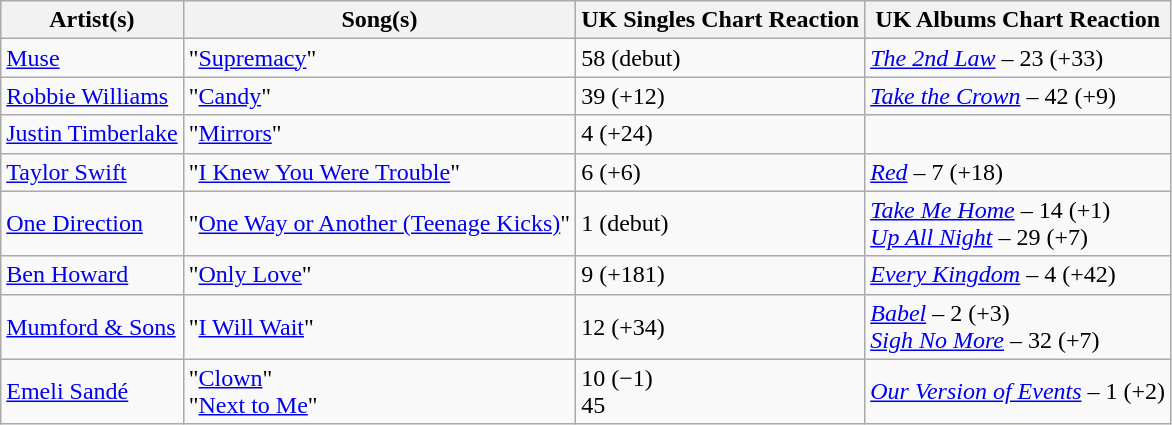<table class="wikitable">
<tr>
<th>Artist(s)</th>
<th>Song(s)</th>
<th>UK Singles Chart Reaction</th>
<th>UK Albums Chart Reaction</th>
</tr>
<tr>
<td><a href='#'>Muse</a></td>
<td>"<a href='#'>Supremacy</a>"</td>
<td>58 (debut)</td>
<td><em><a href='#'>The 2nd Law</a></em> – 23 (+33)</td>
</tr>
<tr>
<td><a href='#'>Robbie Williams</a></td>
<td>"<a href='#'>Candy</a>"</td>
<td>39 (+12)</td>
<td><em><a href='#'>Take the Crown</a></em> – 42 (+9)</td>
</tr>
<tr>
<td><a href='#'>Justin Timberlake</a></td>
<td>"<a href='#'>Mirrors</a>"</td>
<td>4 (+24)</td>
<td></td>
</tr>
<tr>
<td><a href='#'>Taylor Swift</a></td>
<td>"<a href='#'>I Knew You Were Trouble</a>"</td>
<td>6 (+6)</td>
<td><em><a href='#'>Red</a></em> – 7 (+18)</td>
</tr>
<tr>
<td><a href='#'>One Direction</a></td>
<td>"<a href='#'>One Way or Another (Teenage Kicks)</a>"</td>
<td>1 (debut)</td>
<td><em><a href='#'>Take Me Home</a></em> – 14 (+1)<br><em><a href='#'>Up All Night</a></em> – 29 (+7)</td>
</tr>
<tr>
<td><a href='#'>Ben Howard</a></td>
<td>"<a href='#'>Only Love</a>"</td>
<td>9 (+181)</td>
<td><em><a href='#'>Every Kingdom</a></em> – 4 (+42)</td>
</tr>
<tr>
<td><a href='#'>Mumford & Sons</a></td>
<td>"<a href='#'>I Will Wait</a>"</td>
<td>12 (+34)</td>
<td><em><a href='#'>Babel</a></em> – 2 (+3)<br><em><a href='#'>Sigh No More</a></em> – 32 (+7)</td>
</tr>
<tr>
<td><a href='#'>Emeli Sandé</a></td>
<td>"<a href='#'>Clown</a>"<br>"<a href='#'>Next to Me</a>"</td>
<td>10 (−1)<br>45</td>
<td><em><a href='#'>Our Version of Events</a></em> – 1 (+2)</td>
</tr>
</table>
